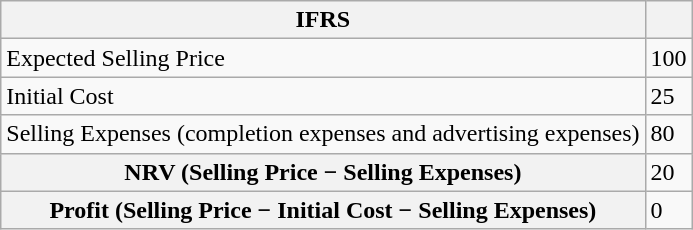<table class="wikitable">
<tr>
<th>IFRS</th>
<th></th>
</tr>
<tr>
<td>Expected Selling Price</td>
<td>100</td>
</tr>
<tr>
<td>Initial Cost</td>
<td>25</td>
</tr>
<tr>
<td>Selling Expenses (completion expenses and advertising expenses)</td>
<td>80</td>
</tr>
<tr>
<th>NRV (Selling Price − Selling Expenses)</th>
<td>20</td>
</tr>
<tr>
<th>Profit (Selling Price − Initial Cost − Selling Expenses)</th>
<td>0</td>
</tr>
</table>
